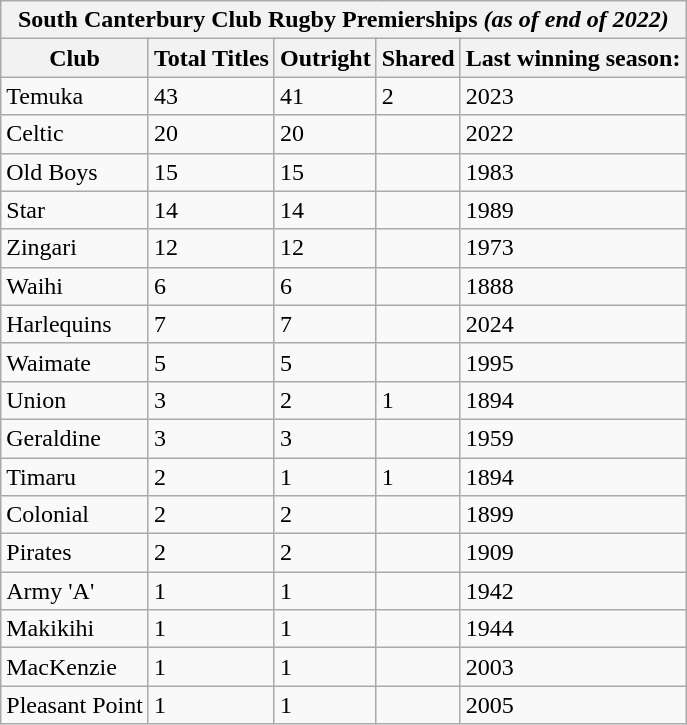<table class="wikitable">
<tr>
<th colspan="5">South Canterbury Club Rugby Premierships <em>(as of end of 2022)</em></th>
</tr>
<tr>
<th>Club</th>
<th>Total Titles</th>
<th>Outright</th>
<th>Shared</th>
<th>Last winning season:</th>
</tr>
<tr>
<td>Temuka</td>
<td>43</td>
<td>41</td>
<td>2</td>
<td>2023</td>
</tr>
<tr>
<td>Celtic</td>
<td>20</td>
<td>20</td>
<td></td>
<td>2022</td>
</tr>
<tr>
<td>Old Boys</td>
<td>15</td>
<td>15</td>
<td></td>
<td>1983</td>
</tr>
<tr>
<td>Star</td>
<td>14</td>
<td>14</td>
<td></td>
<td>1989</td>
</tr>
<tr>
<td>Zingari</td>
<td>12</td>
<td>12</td>
<td></td>
<td>1973</td>
</tr>
<tr>
<td>Waihi</td>
<td>6</td>
<td>6</td>
<td></td>
<td>1888</td>
</tr>
<tr>
<td>Harlequins</td>
<td>7</td>
<td>7</td>
<td></td>
<td>2024</td>
</tr>
<tr>
<td>Waimate</td>
<td>5</td>
<td>5</td>
<td></td>
<td>1995</td>
</tr>
<tr>
<td>Union</td>
<td>3</td>
<td>2</td>
<td>1</td>
<td>1894</td>
</tr>
<tr>
<td>Geraldine</td>
<td>3</td>
<td>3</td>
<td></td>
<td>1959</td>
</tr>
<tr>
<td>Timaru</td>
<td>2</td>
<td>1</td>
<td>1</td>
<td>1894</td>
</tr>
<tr>
<td>Colonial</td>
<td>2</td>
<td>2</td>
<td></td>
<td>1899</td>
</tr>
<tr>
<td>Pirates</td>
<td>2</td>
<td>2</td>
<td></td>
<td>1909</td>
</tr>
<tr>
<td>Army 'A'</td>
<td>1</td>
<td>1</td>
<td></td>
<td>1942</td>
</tr>
<tr>
<td>Makikihi</td>
<td>1</td>
<td>1</td>
<td></td>
<td>1944</td>
</tr>
<tr>
<td>MacKenzie</td>
<td>1</td>
<td>1</td>
<td></td>
<td>2003</td>
</tr>
<tr>
<td>Pleasant Point</td>
<td>1</td>
<td>1</td>
<td></td>
<td>2005</td>
</tr>
</table>
